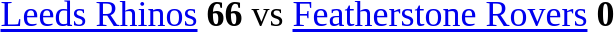<table style="font-size:150%;">
<tr>
<td> <a href='#'>Leeds Rhinos</a> <strong>66</strong> vs  <a href='#'>Featherstone Rovers</a> <strong>0</strong></td>
</tr>
</table>
